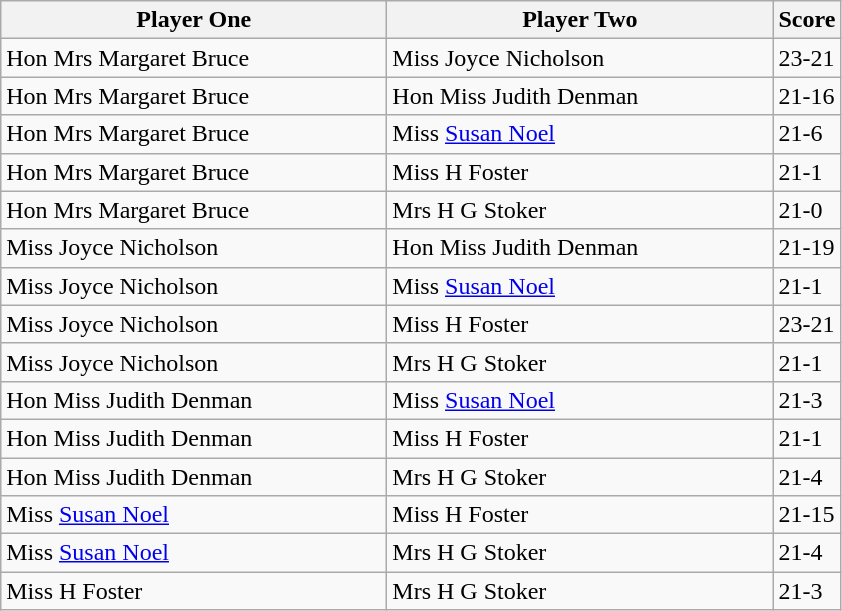<table class="wikitable">
<tr>
<th width=250>Player One</th>
<th width=250>Player Two</th>
<th width=30>Score</th>
</tr>
<tr>
<td> Hon Mrs Margaret Bruce</td>
<td> Miss Joyce Nicholson</td>
<td>23-21</td>
</tr>
<tr>
<td> Hon Mrs Margaret Bruce</td>
<td> Hon Miss Judith Denman</td>
<td>21-16</td>
</tr>
<tr>
<td> Hon Mrs Margaret Bruce</td>
<td> Miss <a href='#'>Susan Noel</a></td>
<td>21-6</td>
</tr>
<tr>
<td> Hon Mrs Margaret Bruce</td>
<td> Miss H Foster</td>
<td>21-1</td>
</tr>
<tr>
<td> Hon Mrs Margaret Bruce</td>
<td> Mrs H G Stoker</td>
<td>21-0</td>
</tr>
<tr>
<td> Miss Joyce Nicholson</td>
<td>  Hon Miss Judith Denman</td>
<td>21-19</td>
</tr>
<tr>
<td> Miss Joyce Nicholson</td>
<td> Miss <a href='#'>Susan Noel</a></td>
<td>21-1</td>
</tr>
<tr>
<td> Miss Joyce Nicholson</td>
<td> Miss H Foster</td>
<td>23-21</td>
</tr>
<tr>
<td> Miss Joyce Nicholson</td>
<td> Mrs H G Stoker</td>
<td>21-1</td>
</tr>
<tr>
<td> Hon Miss Judith Denman</td>
<td> Miss <a href='#'>Susan Noel</a></td>
<td>21-3</td>
</tr>
<tr>
<td> Hon Miss Judith Denman</td>
<td> Miss H Foster</td>
<td>21-1</td>
</tr>
<tr>
<td> Hon Miss Judith Denman</td>
<td> Mrs H G Stoker</td>
<td>21-4</td>
</tr>
<tr>
<td> Miss <a href='#'>Susan Noel</a></td>
<td> Miss H Foster</td>
<td>21-15</td>
</tr>
<tr>
<td> Miss <a href='#'>Susan Noel</a></td>
<td> Mrs H G Stoker</td>
<td>21-4</td>
</tr>
<tr>
<td> Miss H Foster</td>
<td> Mrs H G Stoker</td>
<td>21-3</td>
</tr>
</table>
